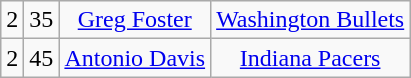<table class="wikitable">
<tr style="text-align:center;" bgcolor="">
<td>2</td>
<td>35</td>
<td><a href='#'>Greg Foster</a></td>
<td><a href='#'>Washington Bullets</a></td>
</tr>
<tr style="text-align:center;" bgcolor="">
<td>2</td>
<td>45</td>
<td><a href='#'>Antonio Davis</a></td>
<td><a href='#'>Indiana Pacers</a></td>
</tr>
</table>
